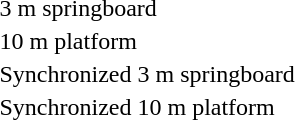<table>
<tr>
<td>3 m springboard<br></td>
<td></td>
<td></td>
<td></td>
</tr>
<tr>
<td>10 m platform<br></td>
<td></td>
<td></td>
<td></td>
</tr>
<tr>
<td>Synchronized 3 m springboard<br></td>
<td></td>
<td></td>
<td></td>
</tr>
<tr>
<td>Synchronized 10 m platform<br></td>
<td></td>
<td></td>
<td></td>
</tr>
</table>
